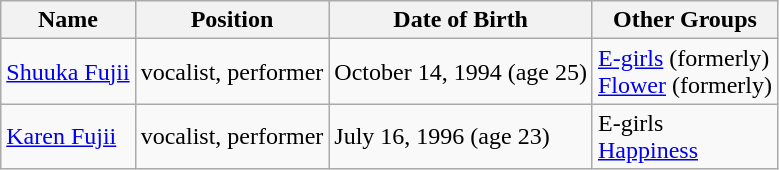<table class="wikitable">
<tr>
<th>Name</th>
<th>Position</th>
<th>Date of Birth</th>
<th>Other Groups</th>
</tr>
<tr>
<td><a href='#'>Shuuka Fujii</a></td>
<td>vocalist, performer</td>
<td>October 14, 1994 (age 25)</td>
<td><a href='#'>E-girls</a> (formerly)<br><a href='#'>Flower</a> (formerly)</td>
</tr>
<tr>
<td><a href='#'>Karen Fujii</a></td>
<td>vocalist, performer</td>
<td>July 16, 1996 (age 23)</td>
<td>E-girls<br><a href='#'>Happiness</a></td>
</tr>
</table>
